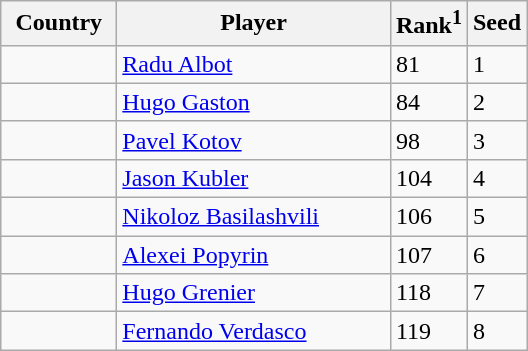<table class="sortable wikitable">
<tr>
<th width="70">Country</th>
<th width="175">Player</th>
<th>Rank<sup>1</sup></th>
<th>Seed</th>
</tr>
<tr>
<td></td>
<td><a href='#'>Radu Albot</a></td>
<td>81</td>
<td>1</td>
</tr>
<tr>
<td></td>
<td><a href='#'>Hugo Gaston</a></td>
<td>84</td>
<td>2</td>
</tr>
<tr>
<td></td>
<td><a href='#'>Pavel Kotov</a></td>
<td>98</td>
<td>3</td>
</tr>
<tr>
<td></td>
<td><a href='#'>Jason Kubler</a></td>
<td>104</td>
<td>4</td>
</tr>
<tr>
<td></td>
<td><a href='#'>Nikoloz Basilashvili</a></td>
<td>106</td>
<td>5</td>
</tr>
<tr>
<td></td>
<td><a href='#'>Alexei Popyrin</a></td>
<td>107</td>
<td>6</td>
</tr>
<tr>
<td></td>
<td><a href='#'>Hugo Grenier</a></td>
<td>118</td>
<td>7</td>
</tr>
<tr>
<td></td>
<td><a href='#'>Fernando Verdasco</a></td>
<td>119</td>
<td>8</td>
</tr>
</table>
